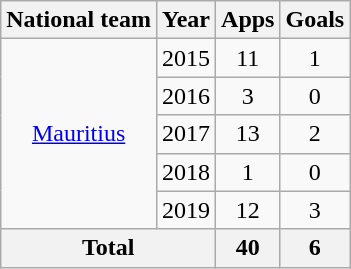<table class="wikitable" style="text-align:center">
<tr>
<th>National team</th>
<th>Year</th>
<th>Apps</th>
<th>Goals</th>
</tr>
<tr>
<td rowspan="5"><a href='#'>Mauritius</a></td>
<td>2015</td>
<td>11</td>
<td>1</td>
</tr>
<tr>
<td>2016</td>
<td>3</td>
<td>0</td>
</tr>
<tr>
<td>2017</td>
<td>13</td>
<td>2</td>
</tr>
<tr>
<td>2018</td>
<td>1</td>
<td>0</td>
</tr>
<tr>
<td>2019</td>
<td>12</td>
<td>3</td>
</tr>
<tr>
<th colspan=2>Total</th>
<th>40</th>
<th>6</th>
</tr>
</table>
